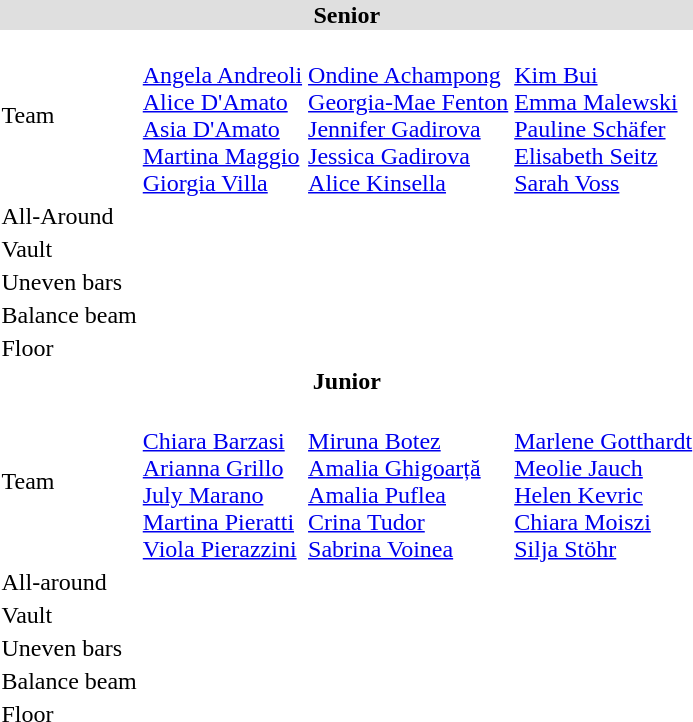<table>
<tr bgcolor="DFDFDF">
<th colspan="4">Senior</th>
</tr>
<tr>
<td>Team<br></td>
<td><br><a href='#'>Angela Andreoli</a><br><a href='#'>Alice D'Amato</a><br><a href='#'>Asia D'Amato</a><br><a href='#'>Martina Maggio</a><br><a href='#'>Giorgia Villa</a></td>
<td><br><a href='#'>Ondine Achampong</a><br><a href='#'>Georgia-Mae Fenton</a><br><a href='#'>Jennifer Gadirova</a><br><a href='#'>Jessica Gadirova</a><br><a href='#'>Alice Kinsella</a></td>
<td><br><a href='#'>Kim Bui</a><br><a href='#'>Emma Malewski</a><br><a href='#'>Pauline Schäfer</a><br><a href='#'>Elisabeth Seitz</a><br><a href='#'>Sarah Voss</a></td>
</tr>
<tr>
<td>All-Around<br></td>
<td></td>
<td></td>
<td></td>
</tr>
<tr>
<td>Vault<br></td>
<td></td>
<td></td>
<td></td>
</tr>
<tr>
<td>Uneven bars<br></td>
<td></td>
<td></td>
<td></td>
</tr>
<tr>
<td>Balance beam<br></td>
<td></td>
<td></td>
<td></td>
</tr>
<tr>
<td>Floor<br></td>
<td></td>
<td></td>
<td></td>
</tr>
<tr>
<th colspan="4">Junior</th>
</tr>
<tr>
<td>Team<br></td>
<td><br><a href='#'>Chiara Barzasi</a><br><a href='#'>Arianna Grillo</a><br><a href='#'>July Marano</a><br><a href='#'>Martina Pieratti</a><br><a href='#'>Viola Pierazzini</a></td>
<td><br><a href='#'>Miruna Botez</a><br><a href='#'>Amalia Ghigoarță</a><br><a href='#'>Amalia Puflea</a><br><a href='#'>Crina Tudor</a><br><a href='#'>Sabrina Voinea</a></td>
<td><br><a href='#'>Marlene Gotthardt</a><br><a href='#'>Meolie Jauch</a><br><a href='#'>Helen Kevric</a><br><a href='#'>Chiara Moiszi</a><br><a href='#'>Silja Stöhr</a></td>
</tr>
<tr>
<td>All-around<br></td>
<td></td>
<td></td>
<td></td>
</tr>
<tr>
<td>Vault<br></td>
<td></td>
<td></td>
<td></td>
</tr>
<tr>
<td>Uneven bars<br></td>
<td></td>
<td></td>
<td></td>
</tr>
<tr>
<td>Balance beam<br></td>
<td></td>
<td></td>
<td></td>
</tr>
<tr>
<td>Floor<br></td>
<td></td>
<td></td>
<td></td>
</tr>
</table>
